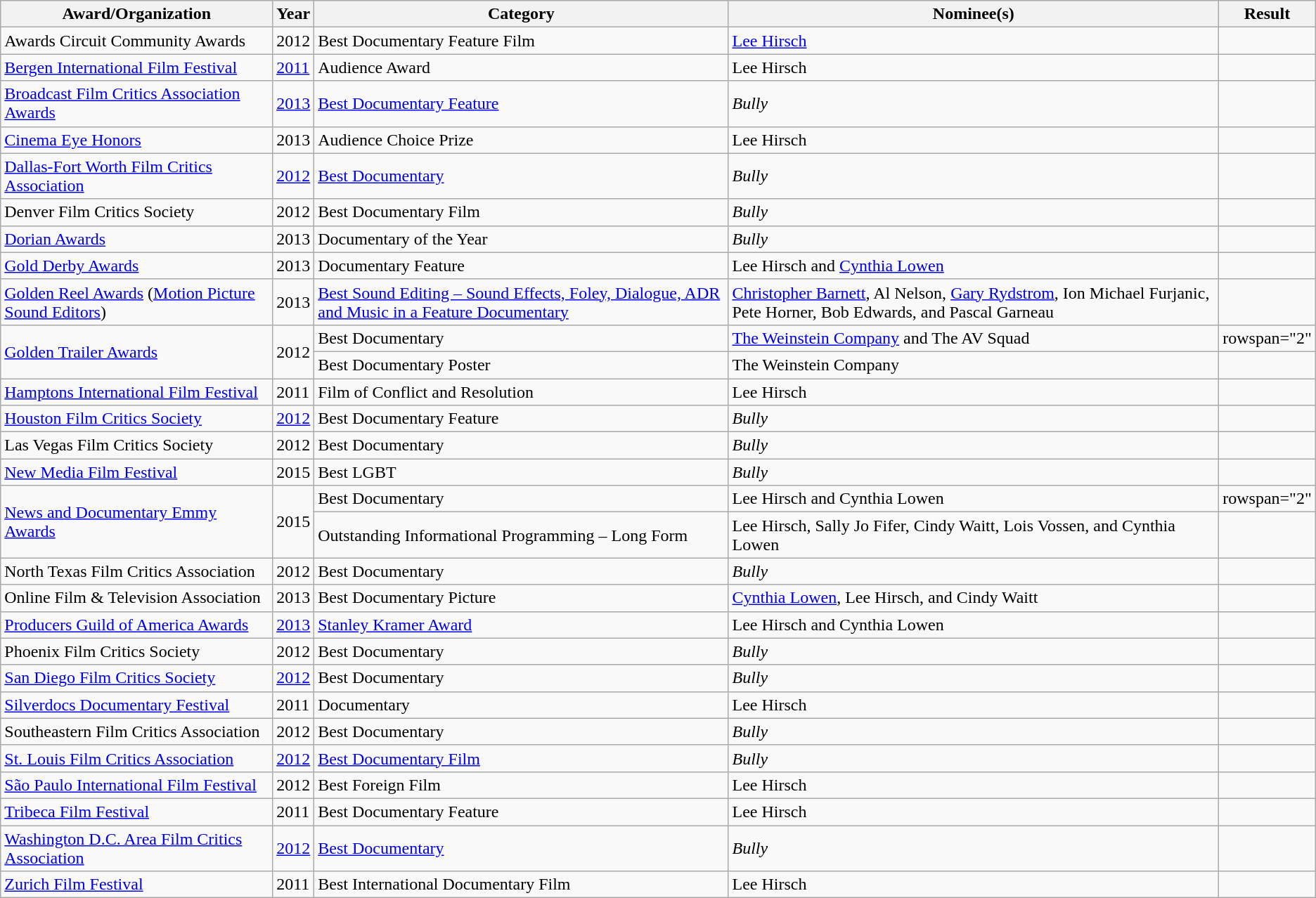<table class="wikitable plainrowheaders sortable">
<tr>
<th>Award/Organization</th>
<th>Year</th>
<th>Category</th>
<th>Nominee(s)</th>
<th>Result</th>
</tr>
<tr>
<td>Awards Circuit Community Awards</td>
<td>2012</td>
<td>Best Documentary Feature Film</td>
<td><a href='#'>Lee Hirsch</a></td>
<td></td>
</tr>
<tr>
<td><a href='#'>Bergen International Film Festival</a></td>
<td><a href='#'>2011</a></td>
<td>Audience Award</td>
<td>Lee Hirsch</td>
<td></td>
</tr>
<tr>
<td><a href='#'>Broadcast Film Critics Association Awards</a></td>
<td><a href='#'>2013</a></td>
<td><a href='#'>Best Documentary Feature</a></td>
<td><em>Bully</em></td>
<td></td>
</tr>
<tr>
<td><a href='#'>Cinema Eye Honors</a></td>
<td>2013</td>
<td>Audience Choice Prize</td>
<td>Lee Hirsch</td>
<td></td>
</tr>
<tr>
<td><a href='#'>Dallas-Fort Worth Film Critics Association</a></td>
<td><a href='#'>2012</a></td>
<td><a href='#'>Best Documentary</a></td>
<td><em>Bully</em></td>
<td></td>
</tr>
<tr>
<td>Denver Film Critics Society</td>
<td>2012</td>
<td>Best Documentary Film</td>
<td><em>Bully</em></td>
<td></td>
</tr>
<tr>
<td><a href='#'>Dorian Awards</a></td>
<td>2013</td>
<td>Documentary of the Year</td>
<td><em>Bully</em></td>
<td></td>
</tr>
<tr>
<td><a href='#'>Gold Derby Awards</a></td>
<td>2013</td>
<td>Documentary Feature</td>
<td>Lee Hirsch and <a href='#'>Cynthia Lowen</a></td>
<td></td>
</tr>
<tr>
<td><a href='#'>Golden Reel Awards</a> (<a href='#'>Motion Picture Sound Editors</a>)</td>
<td>2013</td>
<td><a href='#'>Best Sound Editing – Sound Effects, Foley, Dialogue, ADR and Music in a Feature Documentary</a></td>
<td><a href='#'>Christopher Barnett</a>, Al Nelson, <a href='#'>Gary Rydstrom</a>, Ion Michael Furjanic, Pete Horner, Bob Edwards, and Pascal Garneau</td>
<td></td>
</tr>
<tr>
<td rowspan="2"><a href='#'>Golden Trailer Awards</a></td>
<td rowspan="2">2012</td>
<td>Best Documentary</td>
<td><a href='#'>The Weinstein Company</a> and The AV Squad</td>
<td>rowspan="2" </td>
</tr>
<tr>
<td>Best Documentary Poster</td>
<td>The Weinstein Company</td>
</tr>
<tr>
<td><a href='#'>Hamptons International Film Festival</a></td>
<td>2011</td>
<td>Film of Conflict and Resolution</td>
<td>Lee Hirsch</td>
<td></td>
</tr>
<tr>
<td><a href='#'>Houston Film Critics Society</a></td>
<td><a href='#'>2012</a></td>
<td>Best Documentary Feature</td>
<td><em>Bully</em></td>
<td></td>
</tr>
<tr>
<td>Las Vegas Film Critics Society</td>
<td>2012</td>
<td>Best Documentary</td>
<td><em>Bully</em></td>
<td></td>
</tr>
<tr>
<td><a href='#'>New Media Film Festival</a></td>
<td>2015</td>
<td>Best LGBT</td>
<td><em>Bully</em></td>
<td></td>
</tr>
<tr>
<td rowspan="2"><a href='#'>News and Documentary Emmy Awards</a></td>
<td rowspan="2">2015</td>
<td>Best Documentary</td>
<td>Lee Hirsch and Cynthia Lowen</td>
<td>rowspan="2" </td>
</tr>
<tr>
<td>Outstanding Informational Programming – Long Form</td>
<td>Lee Hirsch, Sally Jo Fifer, Cindy Waitt, Lois Vossen, and Cynthia Lowen</td>
</tr>
<tr>
<td>North Texas Film Critics Association</td>
<td>2012</td>
<td>Best Documentary</td>
<td><em>Bully</em></td>
<td></td>
</tr>
<tr>
<td>Online Film & Television Association</td>
<td>2013</td>
<td>Best Documentary Picture</td>
<td><a href='#'>Cynthia Lowen</a>, Lee Hirsch, and Cindy Waitt</td>
<td></td>
</tr>
<tr>
<td><a href='#'>Producers Guild of America Awards</a></td>
<td><a href='#'>2013</a></td>
<td><a href='#'>Stanley Kramer Award</a></td>
<td>Lee Hirsch and Cynthia Lowen</td>
<td></td>
</tr>
<tr>
<td>Phoenix Film Critics Society</td>
<td>2012</td>
<td>Best Documentary</td>
<td><em>Bully</em></td>
<td></td>
</tr>
<tr>
<td><a href='#'>San Diego Film Critics Society</a></td>
<td><a href='#'>2012</a></td>
<td>Best Documentary</td>
<td><em>Bully</em></td>
<td></td>
</tr>
<tr>
<td><a href='#'>Silverdocs Documentary Festival</a></td>
<td>2011</td>
<td>Documentary</td>
<td>Lee Hirsch</td>
<td></td>
</tr>
<tr>
<td>Southeastern Film Critics Association</td>
<td>2012</td>
<td>Best Documentary</td>
<td><em>Bully</em></td>
<td></td>
</tr>
<tr>
<td><a href='#'>St. Louis Film Critics Association</a></td>
<td><a href='#'>2012</a></td>
<td><a href='#'>Best Documentary Film</a></td>
<td><em>Bully</em></td>
<td></td>
</tr>
<tr>
<td><a href='#'>São Paulo International Film Festival</a></td>
<td>2012</td>
<td>Best Foreign Film</td>
<td>Lee Hirsch</td>
<td></td>
</tr>
<tr>
<td><a href='#'>Tribeca Film Festival</a></td>
<td>2011</td>
<td>Best Documentary Feature</td>
<td>Lee Hirsch</td>
<td></td>
</tr>
<tr>
<td><a href='#'>Washington D.C. Area Film Critics Association</a></td>
<td><a href='#'>2012</a></td>
<td><a href='#'>Best Documentary</a></td>
<td><em>Bully</em></td>
<td></td>
</tr>
<tr>
<td><a href='#'>Zurich Film Festival</a></td>
<td>2011</td>
<td>Best International Documentary Film</td>
<td>Lee Hirsch</td>
<td></td>
</tr>
</table>
